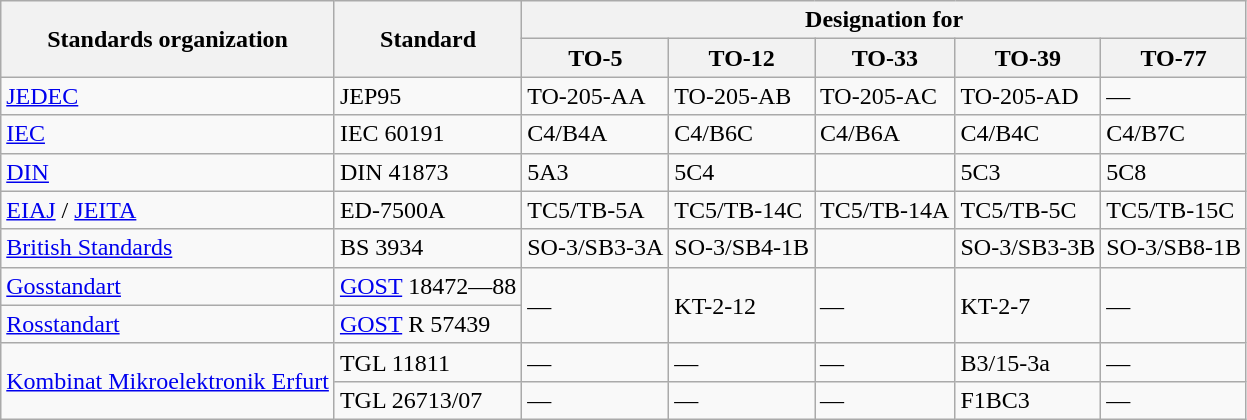<table class="wikitable sortable">
<tr>
<th rowspan=2>Standards organization</th>
<th rowspan=2>Standard</th>
<th colspan=5>Designation for</th>
</tr>
<tr>
<th>TO-5</th>
<th>TO-12</th>
<th>TO-33</th>
<th>TO-39</th>
<th>TO-77</th>
</tr>
<tr>
<td><a href='#'>JEDEC</a></td>
<td>JEP95</td>
<td>TO-205-AA</td>
<td>TO-205-AB</td>
<td>TO-205-AC</td>
<td>TO-205-AD</td>
<td>—</td>
</tr>
<tr>
<td><a href='#'>IEC</a></td>
<td>IEC 60191</td>
<td>C4/B4A</td>
<td>C4/B6C</td>
<td>C4/B6A</td>
<td>C4/B4C</td>
<td>C4/B7C</td>
</tr>
<tr>
<td><a href='#'>DIN</a></td>
<td>DIN 41873</td>
<td>5A3</td>
<td>5C4</td>
<td></td>
<td>5C3</td>
<td>5C8</td>
</tr>
<tr>
<td><a href='#'>EIAJ</a> / <a href='#'>JEITA</a></td>
<td>ED-7500A</td>
<td>TC5/TB-5A</td>
<td>TC5/TB-14C</td>
<td>TC5/TB-14A</td>
<td>TC5/TB-5C</td>
<td>TC5/TB-15C</td>
</tr>
<tr>
<td><a href='#'>British Standards</a></td>
<td>BS 3934</td>
<td>SO-3/SB3-3A</td>
<td>SO-3/SB4-1B</td>
<td></td>
<td>SO-3/SB3-3B</td>
<td>SO-3/SB8-1B</td>
</tr>
<tr>
<td><a href='#'>Gosstandart</a></td>
<td><a href='#'>GOST</a> 18472—88</td>
<td rowspan=2>—</td>
<td rowspan=2>KT-2-12</td>
<td rowspan=2>—</td>
<td rowspan=2>KT-2-7</td>
<td rowspan=2>—</td>
</tr>
<tr>
<td><a href='#'>Rosstandart</a></td>
<td><a href='#'>GOST</a> R 57439</td>
</tr>
<tr>
<td rowspan=2><a href='#'>Kombinat Mikroelektronik Erfurt</a></td>
<td>TGL 11811</td>
<td>—</td>
<td>—</td>
<td>—</td>
<td>B3/15-3a</td>
<td>—</td>
</tr>
<tr>
<td>TGL 26713/07</td>
<td>—</td>
<td>—</td>
<td>—</td>
<td>F1BC3</td>
<td>—</td>
</tr>
</table>
